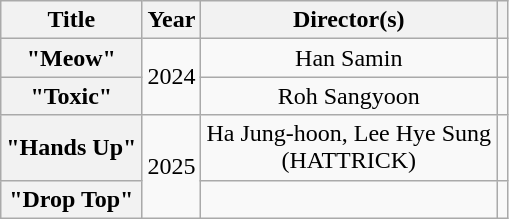<table class="wikitable plainrowheaders" style="text-align:center">
<tr>
<th scope="col">Title</th>
<th scope="col">Year</th>
<th scope="col">Director(s)</th>
<th scope="col"></th>
</tr>
<tr>
<th scope="row">"Meow"</th>
<td rowspan="2">2024</td>
<td>Han Samin</td>
<td></td>
</tr>
<tr>
<th scope="row">"Toxic"</th>
<td>Roh Sangyoon</td>
<td></td>
</tr>
<tr>
<th scope="row">"Hands Up"</th>
<td rowspan="2">2025</td>
<td>Ha Jung-hoon, Lee Hye Sung<br>(HATTRICK)</td>
<td></td>
</tr>
<tr>
<th scope="row">"Drop Top"</th>
<td></td>
<td></td>
</tr>
</table>
